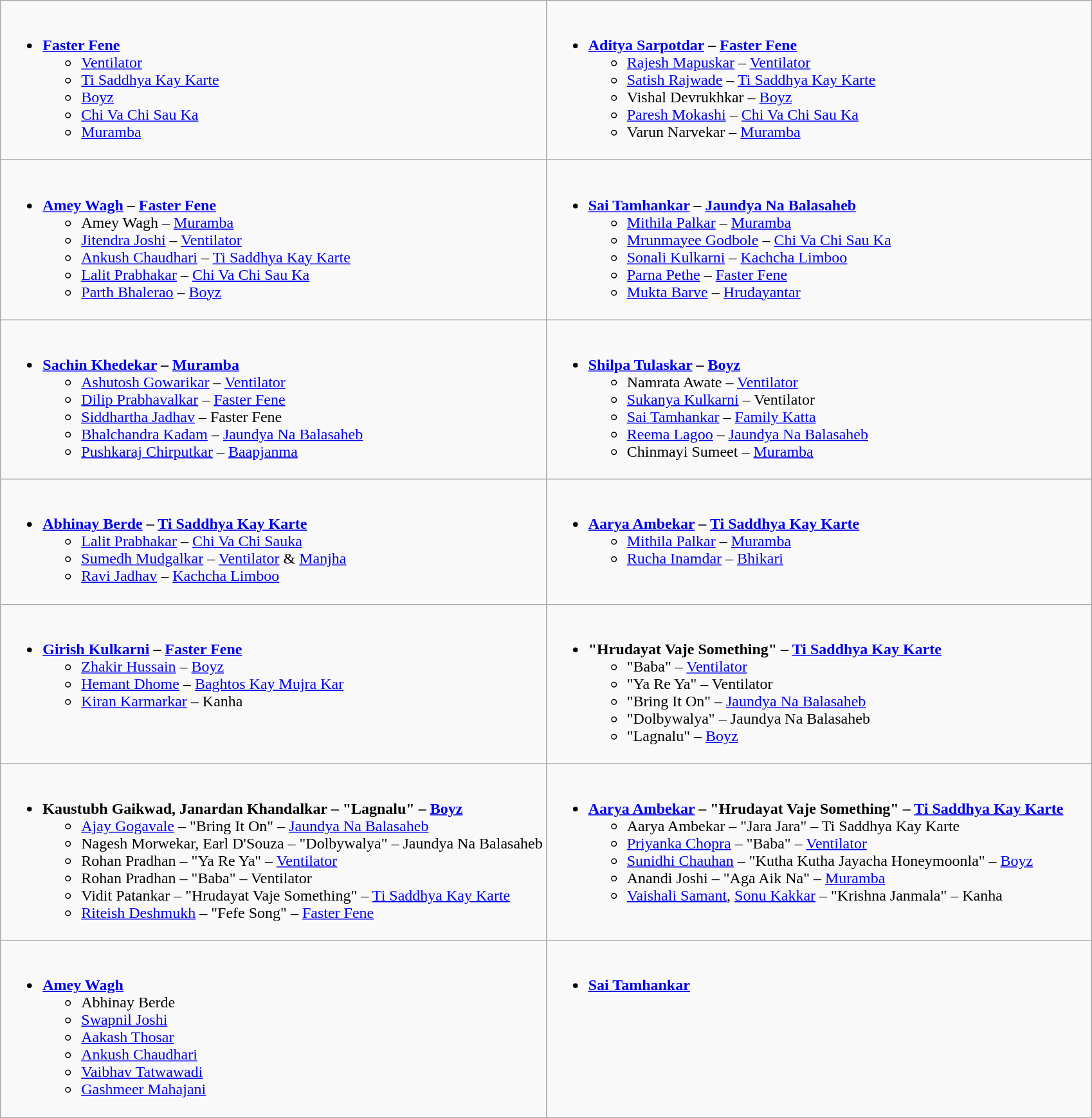<table class="wikitable" role="presentation">
<tr>
<td style="vertical-align:top; width:50%;"><br><ul><li><strong><a href='#'>Faster Fene</a></strong><ul><li><a href='#'>Ventilator</a></li><li><a href='#'>Ti Saddhya Kay Karte</a></li><li><a href='#'>Boyz</a></li><li><a href='#'>Chi Va Chi Sau Ka</a></li><li><a href='#'>Muramba</a></li></ul></li></ul></td>
<td style="vertical-align:top; width:50%;"><br><ul><li><strong><a href='#'>Aditya Sarpotdar</a> – <a href='#'>Faster Fene</a></strong><ul><li><a href='#'>Rajesh Mapuskar</a> – <a href='#'>Ventilator</a></li><li><a href='#'>Satish Rajwade</a> – <a href='#'>Ti Saddhya Kay Karte</a></li><li>Vishal Devrukhkar – <a href='#'>Boyz</a></li><li><a href='#'>Paresh Mokashi</a> – <a href='#'>Chi Va Chi Sau Ka</a></li><li>Varun Narvekar – <a href='#'>Muramba</a></li></ul></li></ul></td>
</tr>
<tr>
<td style="vertical-align:top; width:50%;"><br><ul><li><strong><a href='#'>Amey Wagh</a> – <a href='#'>Faster Fene</a></strong><ul><li>Amey Wagh – <a href='#'>Muramba</a></li><li><a href='#'>Jitendra Joshi</a> – <a href='#'>Ventilator</a></li><li><a href='#'>Ankush Chaudhari</a> – <a href='#'>Ti Saddhya Kay Karte</a></li><li><a href='#'>Lalit Prabhakar</a> – <a href='#'>Chi Va Chi Sau Ka</a></li><li><a href='#'>Parth Bhalerao</a> – <a href='#'>Boyz</a></li></ul></li></ul></td>
<td style="vertical-align:top; width:50%;"><br><ul><li><strong><a href='#'>Sai Tamhankar</a> – <a href='#'>Jaundya Na Balasaheb</a></strong><ul><li><a href='#'>Mithila Palkar</a> – <a href='#'>Muramba</a></li><li><a href='#'>Mrunmayee Godbole</a> – <a href='#'>Chi Va Chi Sau Ka</a></li><li><a href='#'>Sonali Kulkarni</a> – <a href='#'>Kachcha Limboo</a></li><li><a href='#'>Parna Pethe</a> – <a href='#'>Faster Fene</a></li><li><a href='#'>Mukta Barve</a> – <a href='#'>Hrudayantar</a></li></ul></li></ul></td>
</tr>
<tr>
<td style="vertical-align:top; width:50%;"><br><ul><li><strong><a href='#'>Sachin Khedekar</a> – <a href='#'>Muramba</a></strong><ul><li><a href='#'>Ashutosh Gowarikar</a> – <a href='#'>Ventilator</a></li><li><a href='#'>Dilip Prabhavalkar</a> – <a href='#'>Faster Fene</a></li><li><a href='#'>Siddhartha Jadhav</a> – Faster Fene</li><li><a href='#'>Bhalchandra Kadam</a> – <a href='#'>Jaundya Na Balasaheb</a></li><li><a href='#'>Pushkaraj Chirputkar</a> – <a href='#'>Baapjanma</a></li></ul></li></ul></td>
<td style="vertical-align:top; width:50%;"><br><ul><li><strong><a href='#'>Shilpa Tulaskar</a> – <a href='#'>Boyz</a></strong><ul><li>Namrata Awate – <a href='#'>Ventilator</a></li><li><a href='#'>Sukanya Kulkarni</a> – Ventilator</li><li><a href='#'>Sai Tamhankar</a> – <a href='#'>Family Katta</a></li><li><a href='#'>Reema Lagoo</a> – <a href='#'>Jaundya Na Balasaheb</a></li><li>Chinmayi Sumeet – <a href='#'>Muramba</a></li></ul></li></ul></td>
</tr>
<tr>
<td style="vertical-align:top; width:50%;"><br><ul><li><strong><a href='#'>Abhinay Berde</a> – <a href='#'>Ti Saddhya Kay Karte</a></strong><ul><li><a href='#'>Lalit Prabhakar</a> – <a href='#'>Chi Va Chi Sauka</a></li><li><a href='#'>Sumedh Mudgalkar</a> – <a href='#'>Ventilator</a> & <a href='#'>Manjha</a></li><li><a href='#'>Ravi Jadhav</a> – <a href='#'>Kachcha Limboo</a></li></ul></li></ul></td>
<td style="vertical-align:top; width:50%;"><br><ul><li><strong><a href='#'>Aarya Ambekar</a> – <a href='#'>Ti Saddhya Kay Karte</a></strong><ul><li><a href='#'>Mithila Palkar</a> – <a href='#'>Muramba</a></li><li><a href='#'>Rucha Inamdar</a> – <a href='#'>Bhikari</a></li></ul></li></ul></td>
</tr>
<tr>
<td style="vertical-align:top; width:50%;"><br><ul><li><strong><a href='#'>Girish Kulkarni</a> – <a href='#'>Faster Fene</a></strong><ul><li><a href='#'>Zhakir Hussain</a> – <a href='#'>Boyz</a></li><li><a href='#'>Hemant Dhome</a> – <a href='#'>Baghtos Kay Mujra Kar</a></li><li><a href='#'>Kiran Karmarkar</a> – Kanha</li></ul></li></ul></td>
<td style="vertical-align:top; width:50%;"><br><ul><li><strong>"Hrudayat Vaje Something" – <a href='#'>Ti Saddhya Kay Karte</a></strong><ul><li>"Baba" – <a href='#'>Ventilator</a></li><li>"Ya Re Ya" – Ventilator</li><li>"Bring It On" – <a href='#'>Jaundya Na Balasaheb</a></li><li>"Dolbywalya" – Jaundya Na Balasaheb</li><li>"Lagnalu" – <a href='#'>Boyz</a></li></ul></li></ul></td>
</tr>
<tr>
<td style="vertical-align:top; width:50%;"><br><ul><li><strong>Kaustubh Gaikwad, Janardan Khandalkar – "Lagnalu" – <a href='#'>Boyz</a></strong><ul><li><a href='#'>Ajay Gogavale</a> – "Bring It On" – <a href='#'>Jaundya Na Balasaheb</a></li><li>Nagesh Morwekar, Earl D'Souza – "Dolbywalya" – Jaundya Na Balasaheb</li><li>Rohan Pradhan – "Ya Re Ya" – <a href='#'>Ventilator</a></li><li>Rohan Pradhan – "Baba" – Ventilator</li><li>Vidit Patankar  – "Hrudayat Vaje Something" – <a href='#'>Ti Saddhya Kay Karte</a></li><li><a href='#'>Riteish Deshmukh</a> – "Fefe Song" – <a href='#'>Faster Fene</a></li></ul></li></ul></td>
<td style="vertical-align:top; width:50%;"><br><ul><li><strong><a href='#'>Aarya Ambekar</a> – "Hrudayat Vaje Something" – <a href='#'>Ti Saddhya Kay Karte</a></strong><ul><li>Aarya Ambekar – "Jara Jara" – Ti Saddhya Kay Karte</li><li><a href='#'>Priyanka Chopra</a> – "Baba" – <a href='#'>Ventilator</a></li><li><a href='#'>Sunidhi Chauhan</a> – "Kutha Kutha Jayacha Honeymoonla" – <a href='#'>Boyz</a></li><li>Anandi Joshi – "Aga Aik Na" – <a href='#'>Muramba</a></li><li><a href='#'>Vaishali Samant</a>, <a href='#'>Sonu Kakkar</a> – "Krishna Janmala" – Kanha</li></ul></li></ul></td>
</tr>
<tr>
<td style="vertical-align:top; width:50%;"><br><ul><li><strong><a href='#'>Amey Wagh</a></strong><ul><li>Abhinay Berde</li><li><a href='#'>Swapnil Joshi</a></li><li><a href='#'>Aakash Thosar</a></li><li><a href='#'>Ankush Chaudhari</a></li><li><a href='#'>Vaibhav Tatwawadi</a></li><li><a href='#'>Gashmeer Mahajani</a></li></ul></li></ul></td>
<td style="vertical-align:top; width:50%;"><br><ul><li><strong><a href='#'>Sai Tamhankar</a></strong></li></ul></td>
</tr>
</table>
